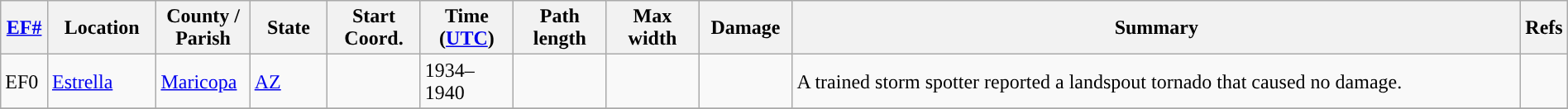<table class="wikitable sortable" style="width:100%;">
<tr>
<th scope="col" width="3%" align="center"><a href='#'>EF#</a></th>
<th scope="col" width="7%" align="center" class="unsortable">Location</th>
<th scope="col" width="6%" align="center" class="unsortable">County / Parish</th>
<th scope="col" width="5%" align="center">State</th>
<th scope="col" width="6%" align="center">Start Coord.</th>
<th scope="col" width="6%" align="center">Time (<a href='#'>UTC</a>)</th>
<th scope="col" width="6%" align="center">Path length</th>
<th scope="col" width="6%" align="center">Max width</th>
<th scope="col" width="6%" align="center">Damage</th>
<th scope="col" width="48%" class="unsortable" align="center">Summary</th>
<th scope="col" width="48%" class="unsortable" align="center">Refs</th>
</tr>
<tr>
<td>EF0</td>
<td><a href='#'>Estrella</a></td>
<td><a href='#'>Maricopa</a></td>
<td><a href='#'>AZ</a></td>
<td></td>
<td>1934–1940</td>
<td></td>
<td></td>
<td></td>
<td>A trained storm spotter reported a landspout tornado that caused no damage.</td>
<td></td>
</tr>
<tr>
</tr>
</table>
